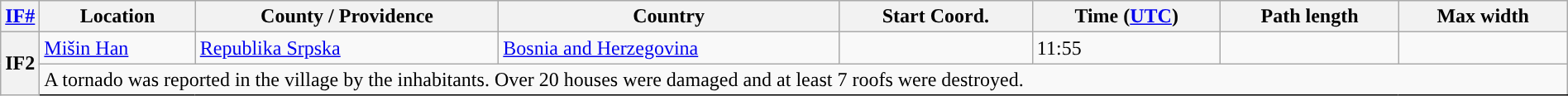<table class="wikitable sortable" style="width:100%;">
<tr>
<th scope="col" width="2%" align="center"><a href='#'>IF#</a></th>
<th scope="col" align="center" class="unsortable">Location</th>
<th scope="col" align="center" class="unsortable">County / Providence</th>
<th scope="col" align="center">Country</th>
<th scope="col" align="center">Start Coord.</th>
<th scope="col" align="center">Time (<a href='#'>UTC</a>)</th>
<th scope="col" align="center">Path length</th>
<th scope="col" align="center">Max width</th>
</tr>
<tr>
<th scope="row" rowspan="2" style="background-color:#">IF2</th>
<td><a href='#'>Mišin Han</a></td>
<td><a href='#'>Republika Srpska</a></td>
<td><a href='#'>Bosnia and Herzegovina</a></td>
<td></td>
<td>11:55</td>
<td></td>
<td></td>
</tr>
<tr class="expand-child">
<td colspan="8" style=" border-bottom: 1px solid black ">A tornado was reported in the village by the inhabitants. Over 20 houses were damaged and at least 7 roofs were destroyed.</td>
</tr>
</table>
